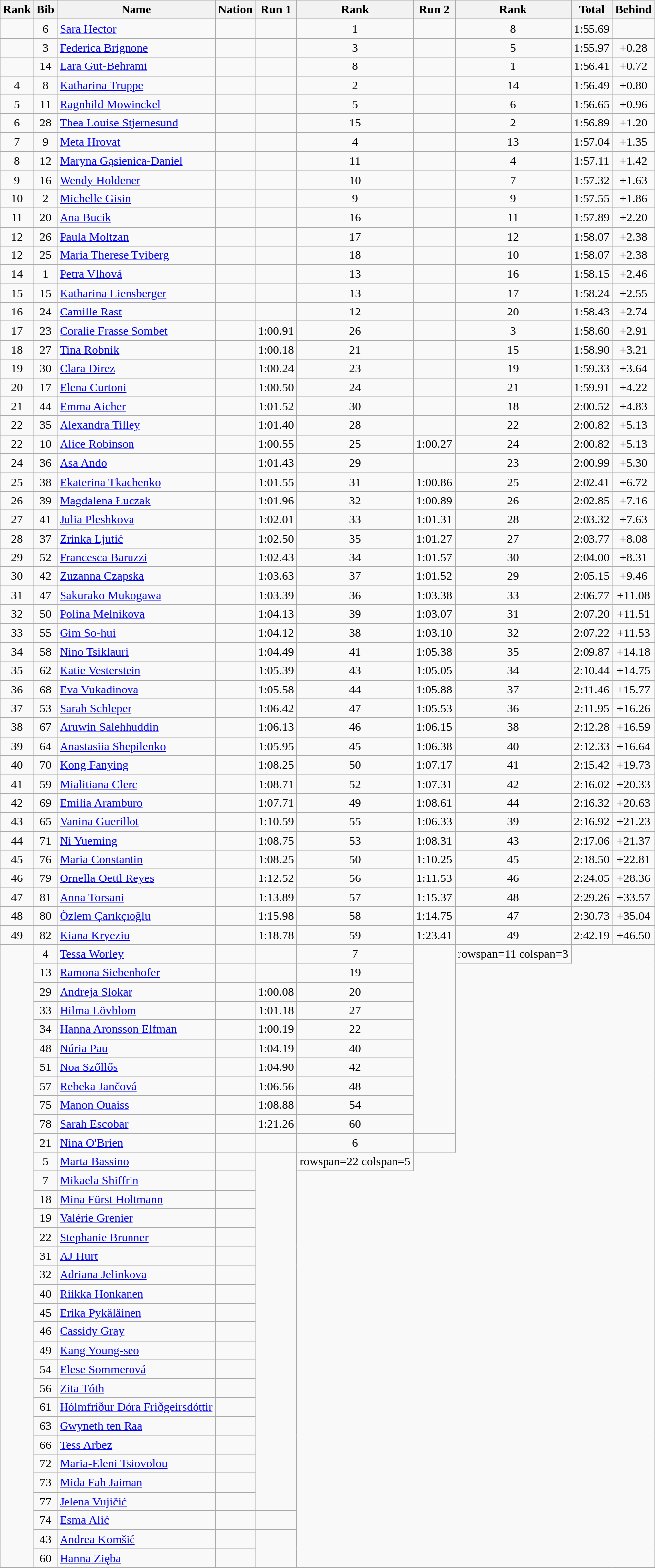<table class="wikitable sortable" style="text-align:center">
<tr>
<th>Rank</th>
<th>Bib</th>
<th>Name</th>
<th>Nation</th>
<th>Run 1</th>
<th>Rank</th>
<th>Run 2</th>
<th>Rank</th>
<th>Total</th>
<th>Behind</th>
</tr>
<tr>
<td></td>
<td>6</td>
<td align=left><a href='#'>Sara Hector</a></td>
<td align=left></td>
<td></td>
<td>1</td>
<td></td>
<td>8</td>
<td>1:55.69</td>
<td></td>
</tr>
<tr>
<td></td>
<td>3</td>
<td align=left><a href='#'>Federica Brignone</a></td>
<td align=left></td>
<td></td>
<td>3</td>
<td></td>
<td>5</td>
<td>1:55.97</td>
<td>+0.28</td>
</tr>
<tr>
<td></td>
<td>14</td>
<td align=left><a href='#'>Lara Gut-Behrami</a></td>
<td align=left></td>
<td></td>
<td>8</td>
<td></td>
<td>1</td>
<td>1:56.41</td>
<td>+0.72</td>
</tr>
<tr>
<td>4</td>
<td>8</td>
<td align=left><a href='#'>Katharina Truppe</a></td>
<td align=left></td>
<td></td>
<td>2</td>
<td></td>
<td>14</td>
<td>1:56.49</td>
<td>+0.80</td>
</tr>
<tr>
<td>5</td>
<td>11</td>
<td align=left><a href='#'>Ragnhild Mowinckel</a></td>
<td align=left></td>
<td></td>
<td>5</td>
<td></td>
<td>6</td>
<td>1:56.65</td>
<td>+0.96</td>
</tr>
<tr>
<td>6</td>
<td>28</td>
<td align=left><a href='#'>Thea Louise Stjernesund</a></td>
<td align=left></td>
<td></td>
<td>15</td>
<td></td>
<td>2</td>
<td>1:56.89</td>
<td>+1.20</td>
</tr>
<tr>
<td>7</td>
<td>9</td>
<td align=left><a href='#'>Meta Hrovat</a></td>
<td align=left></td>
<td></td>
<td>4</td>
<td></td>
<td>13</td>
<td>1:57.04</td>
<td>+1.35</td>
</tr>
<tr>
<td>8</td>
<td>12</td>
<td align=left><a href='#'>Maryna Gąsienica-Daniel</a></td>
<td align=left></td>
<td></td>
<td>11</td>
<td></td>
<td>4</td>
<td>1:57.11</td>
<td>+1.42</td>
</tr>
<tr>
<td>9</td>
<td>16</td>
<td align=left><a href='#'>Wendy Holdener</a></td>
<td align=left></td>
<td></td>
<td>10</td>
<td></td>
<td>7</td>
<td>1:57.32</td>
<td>+1.63</td>
</tr>
<tr>
<td>10</td>
<td>2</td>
<td align=left><a href='#'>Michelle Gisin</a></td>
<td align=left></td>
<td></td>
<td>9</td>
<td></td>
<td>9</td>
<td>1:57.55</td>
<td>+1.86</td>
</tr>
<tr>
<td>11</td>
<td>20</td>
<td align=left><a href='#'>Ana Bucik</a></td>
<td align=left></td>
<td></td>
<td>16</td>
<td></td>
<td>11</td>
<td>1:57.89</td>
<td>+2.20</td>
</tr>
<tr>
<td>12</td>
<td>26</td>
<td align=left><a href='#'>Paula Moltzan</a></td>
<td align=left></td>
<td></td>
<td>17</td>
<td></td>
<td>12</td>
<td>1:58.07</td>
<td>+2.38</td>
</tr>
<tr>
<td>12</td>
<td>25</td>
<td align=left><a href='#'>Maria Therese Tviberg</a></td>
<td align=left></td>
<td></td>
<td>18</td>
<td></td>
<td>10</td>
<td>1:58.07</td>
<td>+2.38</td>
</tr>
<tr>
<td>14</td>
<td>1</td>
<td align=left><a href='#'>Petra Vlhová</a></td>
<td align=left></td>
<td></td>
<td>13</td>
<td></td>
<td>16</td>
<td>1:58.15</td>
<td>+2.46</td>
</tr>
<tr>
<td>15</td>
<td>15</td>
<td align=left><a href='#'>Katharina Liensberger</a></td>
<td align=left></td>
<td></td>
<td>13</td>
<td></td>
<td>17</td>
<td>1:58.24</td>
<td>+2.55</td>
</tr>
<tr>
<td>16</td>
<td>24</td>
<td align=left><a href='#'>Camille Rast</a></td>
<td align=left></td>
<td></td>
<td>12</td>
<td></td>
<td>20</td>
<td>1:58.43</td>
<td>+2.74</td>
</tr>
<tr>
<td>17</td>
<td>23</td>
<td align=left><a href='#'>Coralie Frasse Sombet</a></td>
<td align=left></td>
<td>1:00.91</td>
<td>26</td>
<td></td>
<td>3</td>
<td>1:58.60</td>
<td>+2.91</td>
</tr>
<tr>
<td>18</td>
<td>27</td>
<td align=left><a href='#'>Tina Robnik</a></td>
<td align=left></td>
<td>1:00.18</td>
<td>21</td>
<td></td>
<td>15</td>
<td>1:58.90</td>
<td>+3.21</td>
</tr>
<tr>
<td>19</td>
<td>30</td>
<td align=left><a href='#'>Clara Direz</a></td>
<td align=left></td>
<td>1:00.24</td>
<td>23</td>
<td></td>
<td>19</td>
<td>1:59.33</td>
<td>+3.64</td>
</tr>
<tr>
<td>20</td>
<td>17</td>
<td align=left><a href='#'>Elena Curtoni</a></td>
<td align=left></td>
<td>1:00.50</td>
<td>24</td>
<td></td>
<td>21</td>
<td>1:59.91</td>
<td>+4.22</td>
</tr>
<tr>
<td>21</td>
<td>44</td>
<td align=left><a href='#'>Emma Aicher</a></td>
<td align=left></td>
<td>1:01.52</td>
<td>30</td>
<td></td>
<td>18</td>
<td>2:00.52</td>
<td>+4.83</td>
</tr>
<tr>
<td>22</td>
<td>35</td>
<td align=left><a href='#'>Alexandra Tilley</a></td>
<td align=left></td>
<td>1:01.40</td>
<td>28</td>
<td></td>
<td>22</td>
<td>2:00.82</td>
<td>+5.13</td>
</tr>
<tr>
<td>22</td>
<td>10</td>
<td align=left><a href='#'>Alice Robinson</a></td>
<td align=left></td>
<td>1:00.55</td>
<td>25</td>
<td>1:00.27</td>
<td>24</td>
<td>2:00.82</td>
<td>+5.13</td>
</tr>
<tr>
<td>24</td>
<td>36</td>
<td align=left><a href='#'>Asa Ando</a></td>
<td align=left></td>
<td>1:01.43</td>
<td>29</td>
<td></td>
<td>23</td>
<td>2:00.99</td>
<td>+5.30</td>
</tr>
<tr>
<td>25</td>
<td>38</td>
<td align=left><a href='#'>Ekaterina Tkachenko</a></td>
<td align=left></td>
<td>1:01.55</td>
<td>31</td>
<td>1:00.86</td>
<td>25</td>
<td>2:02.41</td>
<td>+6.72</td>
</tr>
<tr>
<td>26</td>
<td>39</td>
<td align=left><a href='#'>Magdalena Łuczak</a></td>
<td align=left></td>
<td>1:01.96</td>
<td>32</td>
<td>1:00.89</td>
<td>26</td>
<td>2:02.85</td>
<td>+7.16</td>
</tr>
<tr>
<td>27</td>
<td>41</td>
<td align=left><a href='#'>Julia Pleshkova</a></td>
<td align=left></td>
<td>1:02.01</td>
<td>33</td>
<td>1:01.31</td>
<td>28</td>
<td>2:03.32</td>
<td>+7.63</td>
</tr>
<tr>
<td>28</td>
<td>37</td>
<td align=left><a href='#'>Zrinka Ljutić</a></td>
<td align=left></td>
<td>1:02.50</td>
<td>35</td>
<td>1:01.27</td>
<td>27</td>
<td>2:03.77</td>
<td>+8.08</td>
</tr>
<tr>
<td>29</td>
<td>52</td>
<td align=left><a href='#'>Francesca Baruzzi</a></td>
<td align=left></td>
<td>1:02.43</td>
<td>34</td>
<td>1:01.57</td>
<td>30</td>
<td>2:04.00</td>
<td>+8.31</td>
</tr>
<tr>
<td>30</td>
<td>42</td>
<td align=left><a href='#'>Zuzanna Czapska</a></td>
<td align=left></td>
<td>1:03.63</td>
<td>37</td>
<td>1:01.52</td>
<td>29</td>
<td>2:05.15</td>
<td>+9.46</td>
</tr>
<tr>
<td>31</td>
<td>47</td>
<td align=left><a href='#'>Sakurako Mukogawa</a></td>
<td align=left></td>
<td>1:03.39</td>
<td>36</td>
<td>1:03.38</td>
<td>33</td>
<td>2:06.77</td>
<td>+11.08</td>
</tr>
<tr>
<td>32</td>
<td>50</td>
<td align=left><a href='#'>Polina Melnikova</a></td>
<td align=left></td>
<td>1:04.13</td>
<td>39</td>
<td>1:03.07</td>
<td>31</td>
<td>2:07.20</td>
<td>+11.51</td>
</tr>
<tr>
<td>33</td>
<td>55</td>
<td align=left><a href='#'>Gim So-hui</a></td>
<td align=left></td>
<td>1:04.12</td>
<td>38</td>
<td>1:03.10</td>
<td>32</td>
<td>2:07.22</td>
<td>+11.53</td>
</tr>
<tr>
<td>34</td>
<td>58</td>
<td align=left><a href='#'>Nino Tsiklauri</a></td>
<td align=left></td>
<td>1:04.49</td>
<td>41</td>
<td>1:05.38</td>
<td>35</td>
<td>2:09.87</td>
<td>+14.18</td>
</tr>
<tr>
<td>35</td>
<td>62</td>
<td align=left><a href='#'>Katie Vesterstein</a></td>
<td align=left></td>
<td>1:05.39</td>
<td>43</td>
<td>1:05.05</td>
<td>34</td>
<td>2:10.44</td>
<td>+14.75</td>
</tr>
<tr>
<td>36</td>
<td>68</td>
<td align=left><a href='#'>Eva Vukadinova</a></td>
<td align=left></td>
<td>1:05.58</td>
<td>44</td>
<td>1:05.88</td>
<td>37</td>
<td>2:11.46</td>
<td>+15.77</td>
</tr>
<tr>
<td>37</td>
<td>53</td>
<td align=left><a href='#'>Sarah Schleper</a></td>
<td align=left></td>
<td>1:06.42</td>
<td>47</td>
<td>1:05.53</td>
<td>36</td>
<td>2:11.95</td>
<td>+16.26</td>
</tr>
<tr>
<td>38</td>
<td>67</td>
<td align=left><a href='#'>Aruwin Salehhuddin</a></td>
<td align=left></td>
<td>1:06.13</td>
<td>46</td>
<td>1:06.15</td>
<td>38</td>
<td>2:12.28</td>
<td>+16.59</td>
</tr>
<tr>
<td>39</td>
<td>64</td>
<td align=left><a href='#'>Anastasiia Shepilenko</a></td>
<td align=left></td>
<td>1:05.95</td>
<td>45</td>
<td>1:06.38</td>
<td>40</td>
<td>2:12.33</td>
<td>+16.64</td>
</tr>
<tr>
<td>40</td>
<td>70</td>
<td align=left><a href='#'>Kong Fanying</a></td>
<td align=left></td>
<td>1:08.25</td>
<td>50</td>
<td>1:07.17</td>
<td>41</td>
<td>2:15.42</td>
<td>+19.73</td>
</tr>
<tr>
<td>41</td>
<td>59</td>
<td align=left><a href='#'>Mialitiana Clerc</a></td>
<td align=left></td>
<td>1:08.71</td>
<td>52</td>
<td>1:07.31</td>
<td>42</td>
<td>2:16.02</td>
<td>+20.33</td>
</tr>
<tr>
<td>42</td>
<td>69</td>
<td align=left><a href='#'>Emilia Aramburo</a></td>
<td align=left></td>
<td>1:07.71</td>
<td>49</td>
<td>1:08.61</td>
<td>44</td>
<td>2:16.32</td>
<td>+20.63</td>
</tr>
<tr>
<td>43</td>
<td>65</td>
<td align=left><a href='#'>Vanina Guerillot</a></td>
<td align=left></td>
<td>1:10.59</td>
<td>55</td>
<td>1:06.33</td>
<td>39</td>
<td>2:16.92</td>
<td>+21.23</td>
</tr>
<tr>
<td>44</td>
<td>71</td>
<td align=left><a href='#'>Ni Yueming</a></td>
<td align=left></td>
<td>1:08.75</td>
<td>53</td>
<td>1:08.31</td>
<td>43</td>
<td>2:17.06</td>
<td>+21.37</td>
</tr>
<tr>
<td>45</td>
<td>76</td>
<td align=left><a href='#'>Maria Constantin</a></td>
<td align=left></td>
<td>1:08.25</td>
<td>50</td>
<td>1:10.25</td>
<td>45</td>
<td>2:18.50</td>
<td>+22.81</td>
</tr>
<tr>
<td>46</td>
<td>79</td>
<td align=left><a href='#'>Ornella Oettl Reyes</a></td>
<td align=left></td>
<td>1:12.52</td>
<td>56</td>
<td>1:11.53</td>
<td>46</td>
<td>2:24.05</td>
<td>+28.36</td>
</tr>
<tr>
<td>47</td>
<td>81</td>
<td align=left><a href='#'>Anna Torsani</a></td>
<td align=left></td>
<td>1:13.89</td>
<td>57</td>
<td>1:15.37</td>
<td>48</td>
<td>2:29.26</td>
<td>+33.57</td>
</tr>
<tr>
<td>48</td>
<td>80</td>
<td align=left><a href='#'>Özlem Çarıkçıoğlu</a></td>
<td align=left></td>
<td>1:15.98</td>
<td>58</td>
<td>1:14.75</td>
<td>47</td>
<td>2:30.73</td>
<td>+35.04</td>
</tr>
<tr>
<td>49</td>
<td>82</td>
<td align=left><a href='#'>Kiana Kryeziu</a></td>
<td align=left></td>
<td>1:18.78</td>
<td>59</td>
<td>1:23.41</td>
<td>49</td>
<td>2:42.19</td>
<td>+46.50</td>
</tr>
<tr>
<td rowspan=33></td>
<td>4</td>
<td align=left><a href='#'>Tessa Worley</a></td>
<td align=left></td>
<td></td>
<td>7</td>
<td rowspan=10></td>
<td>rowspan=11 colspan=3 </td>
</tr>
<tr>
<td>13</td>
<td align=left><a href='#'>Ramona Siebenhofer</a></td>
<td align=left></td>
<td></td>
<td>19</td>
</tr>
<tr>
<td>29</td>
<td align=left><a href='#'>Andreja Slokar</a></td>
<td align=left></td>
<td>1:00.08</td>
<td>20</td>
</tr>
<tr>
<td>33</td>
<td align=left><a href='#'>Hilma Lövblom</a></td>
<td align=left></td>
<td>1:01.18</td>
<td>27</td>
</tr>
<tr>
<td>34</td>
<td align=left><a href='#'>Hanna Aronsson Elfman</a></td>
<td align=left></td>
<td>1:00.19</td>
<td>22</td>
</tr>
<tr>
<td>48</td>
<td align=left><a href='#'>Núria Pau</a></td>
<td align=left></td>
<td>1:04.19</td>
<td>40</td>
</tr>
<tr>
<td>51</td>
<td align=left><a href='#'>Noa Szőllős</a></td>
<td align=left></td>
<td>1:04.90</td>
<td>42</td>
</tr>
<tr>
<td>57</td>
<td align=left><a href='#'>Rebeka Jančová</a></td>
<td align=left></td>
<td>1:06.56</td>
<td>48</td>
</tr>
<tr>
<td>75</td>
<td align=left><a href='#'>Manon Ouaiss</a></td>
<td align=left></td>
<td>1:08.88</td>
<td>54</td>
</tr>
<tr>
<td>78</td>
<td align=left><a href='#'>Sarah Escobar</a></td>
<td align=left></td>
<td>1:21.26</td>
<td>60</td>
</tr>
<tr>
<td>21</td>
<td align=left><a href='#'>Nina O'Brien</a></td>
<td align=left></td>
<td></td>
<td>6</td>
<td></td>
</tr>
<tr>
<td>5</td>
<td align=left><a href='#'>Marta Bassino</a></td>
<td align=left></td>
<td rowspan=19></td>
<td>rowspan=22 colspan=5 </td>
</tr>
<tr>
<td>7</td>
<td align=left><a href='#'>Mikaela Shiffrin</a></td>
<td align=left></td>
</tr>
<tr>
<td>18</td>
<td align=left><a href='#'>Mina Fürst Holtmann</a></td>
<td align=left></td>
</tr>
<tr>
<td>19</td>
<td align=left><a href='#'>Valérie Grenier</a></td>
<td align=left></td>
</tr>
<tr>
<td>22</td>
<td align=left><a href='#'>Stephanie Brunner</a></td>
<td align=left></td>
</tr>
<tr>
<td>31</td>
<td align=left><a href='#'>AJ Hurt</a></td>
<td align=left></td>
</tr>
<tr>
<td>32</td>
<td align=left><a href='#'>Adriana Jelinkova</a></td>
<td align=left></td>
</tr>
<tr>
<td>40</td>
<td align=left><a href='#'>Riikka Honkanen</a></td>
<td align=left></td>
</tr>
<tr>
<td>45</td>
<td align=left><a href='#'>Erika Pykäläinen</a></td>
<td align=left></td>
</tr>
<tr>
<td>46</td>
<td align=left><a href='#'>Cassidy Gray</a></td>
<td align=left></td>
</tr>
<tr>
<td>49</td>
<td align=left><a href='#'>Kang Young-seo</a></td>
<td align=left></td>
</tr>
<tr>
<td>54</td>
<td align=left><a href='#'>Elese Sommerová</a></td>
<td align=left></td>
</tr>
<tr>
<td>56</td>
<td align=left><a href='#'>Zita Tóth</a></td>
<td align=left></td>
</tr>
<tr>
<td>61</td>
<td align=left><a href='#'>Hólmfríður Dóra Friðgeirsdóttir</a></td>
<td align=left></td>
</tr>
<tr>
<td>63</td>
<td align=left><a href='#'>Gwyneth ten Raa</a></td>
<td align=left></td>
</tr>
<tr>
<td>66</td>
<td align=left><a href='#'>Tess Arbez</a></td>
<td align=left></td>
</tr>
<tr>
<td>72</td>
<td align=left><a href='#'>Maria-Eleni Tsiovolou</a></td>
<td align=left></td>
</tr>
<tr>
<td>73</td>
<td align=left><a href='#'>Mida Fah Jaiman</a></td>
<td align=left></td>
</tr>
<tr>
<td>77</td>
<td align=left><a href='#'>Jelena Vujičić</a></td>
<td align=left></td>
</tr>
<tr>
<td>74</td>
<td align=left><a href='#'>Esma Alić</a></td>
<td align=left></td>
<td></td>
</tr>
<tr>
<td>43</td>
<td align=left><a href='#'>Andrea Komšić</a></td>
<td align=left></td>
<td rowspan=2></td>
</tr>
<tr>
<td>60</td>
<td align=left><a href='#'>Hanna Zięba</a></td>
<td align=left></td>
</tr>
</table>
